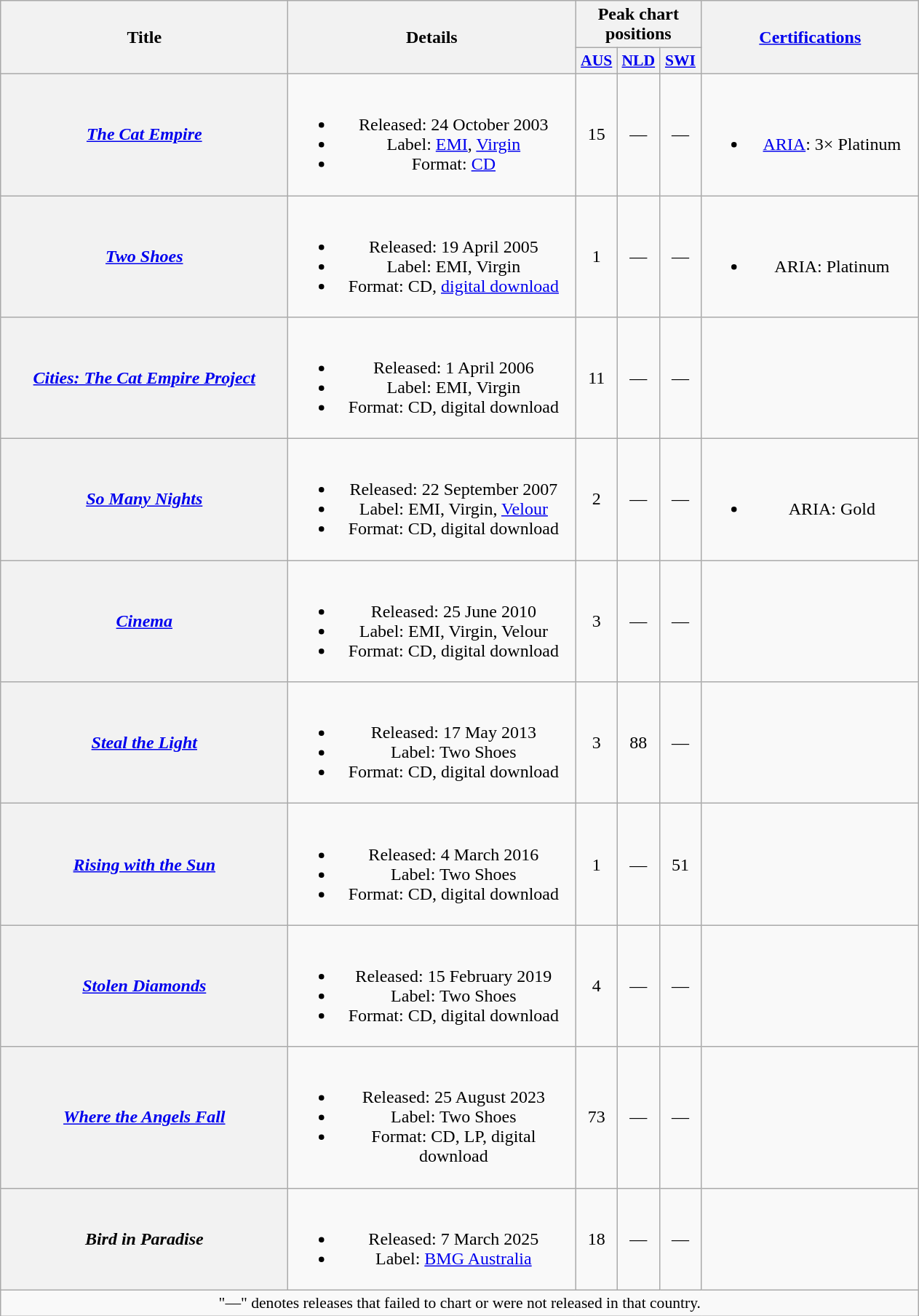<table class="wikitable plainrowheaders" style="text-align:center;">
<tr>
<th scope="col" rowspan="2" style="width:16em;">Title</th>
<th scope="col" rowspan="2" style="width:16em;">Details</th>
<th scope="col" colspan="3">Peak chart positions</th>
<th scope="col" rowspan="2" style="width:12em;"><a href='#'>Certifications</a><br></th>
</tr>
<tr>
<th scope="col" style="width:2.2em;font-size:90%;"><a href='#'>AUS</a><br></th>
<th scope="col" style="width:2.2em;font-size:90%;"><a href='#'>NLD</a><br></th>
<th scope="col" style="width:2.2em;font-size:90%;"><a href='#'>SWI</a><br></th>
</tr>
<tr>
<th scope="row"><em><a href='#'>The Cat Empire</a></em></th>
<td><br><ul><li>Released: 24 October 2003</li><li>Label: <a href='#'>EMI</a>, <a href='#'>Virgin</a></li><li>Format: <a href='#'>CD</a></li></ul></td>
<td>15</td>
<td>—</td>
<td>—</td>
<td><br><ul><li><a href='#'>ARIA</a>: 3× Platinum</li></ul></td>
</tr>
<tr>
<th scope="row"><em><a href='#'>Two Shoes</a></em></th>
<td><br><ul><li>Released: 19 April 2005</li><li>Label: EMI, Virgin</li><li>Format: CD, <a href='#'>digital download</a></li></ul></td>
<td>1</td>
<td>—</td>
<td>—</td>
<td><br><ul><li>ARIA: Platinum</li></ul></td>
</tr>
<tr>
<th scope="row"><em><a href='#'>Cities: The Cat Empire Project</a></em></th>
<td><br><ul><li>Released: 1 April 2006</li><li>Label: EMI, Virgin</li><li>Format: CD, digital download</li></ul></td>
<td>11</td>
<td>—</td>
<td>—</td>
<td></td>
</tr>
<tr>
<th scope="row"><em><a href='#'>So Many Nights</a></em></th>
<td><br><ul><li>Released: 22 September 2007</li><li>Label: EMI, Virgin, <a href='#'>Velour</a></li><li>Format: CD, digital download</li></ul></td>
<td>2</td>
<td>—</td>
<td>—</td>
<td><br><ul><li>ARIA: Gold</li></ul></td>
</tr>
<tr>
<th scope="row"><em><a href='#'>Cinema</a></em></th>
<td><br><ul><li>Released: 25 June 2010</li><li>Label: EMI, Virgin, Velour</li><li>Format: CD, digital download</li></ul></td>
<td>3</td>
<td>—</td>
<td>—</td>
<td></td>
</tr>
<tr>
<th scope="row"><em><a href='#'>Steal the Light</a></em></th>
<td><br><ul><li>Released: 17 May 2013</li><li>Label: Two Shoes</li><li>Format: CD, digital download</li></ul></td>
<td>3</td>
<td>88</td>
<td>—</td>
<td></td>
</tr>
<tr>
<th scope="row"><em><a href='#'>Rising with the Sun</a></em></th>
<td><br><ul><li>Released: 4 March 2016</li><li>Label: Two Shoes</li><li>Format: CD, digital download</li></ul></td>
<td>1</td>
<td>—</td>
<td>51</td>
<td></td>
</tr>
<tr>
<th scope="row"><em><a href='#'>Stolen Diamonds</a></em></th>
<td><br><ul><li>Released: 15 February 2019</li><li>Label: Two Shoes</li><li>Format: CD, digital download</li></ul></td>
<td>4</td>
<td>—</td>
<td>—</td>
<td></td>
</tr>
<tr>
<th scope="row"><em><a href='#'>Where the Angels Fall</a></em></th>
<td><br><ul><li>Released: 25 August 2023</li><li>Label: Two Shoes</li><li>Format: CD, LP, digital download</li></ul></td>
<td>73</td>
<td>—</td>
<td>—</td>
<td></td>
</tr>
<tr>
<th scope="row"><em>Bird in Paradise</em></th>
<td><br><ul><li>Released: 7 March 2025</li><li>Label: <a href='#'>BMG Australia</a></li></ul></td>
<td>18<br></td>
<td>—</td>
<td>—</td>
<td></td>
</tr>
<tr>
<td colspan="6" style="font-size:90%">"—" denotes releases that failed to chart or were not released in that country.</td>
</tr>
</table>
